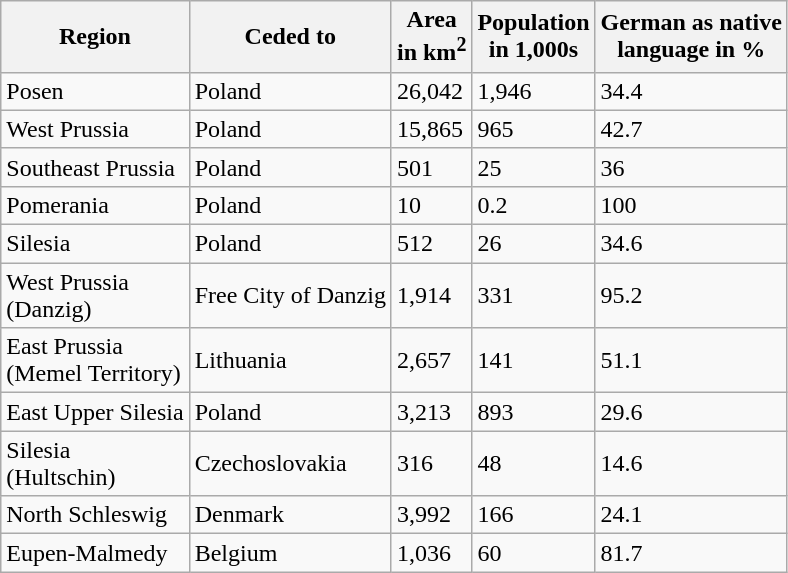<table class="wikitable sortable floatright">
<tr>
<th>Region</th>
<th>Ceded to</th>
<th>Area<br>in km<sup>2</sup></th>
<th>Population<br>in 1,000s</th>
<th>German as native<br>language in %</th>
</tr>
<tr>
<td>Posen</td>
<td>Poland</td>
<td>26,042</td>
<td>1,946</td>
<td>34.4</td>
</tr>
<tr>
<td>West Prussia</td>
<td>Poland</td>
<td>15,865</td>
<td>965</td>
<td>42.7</td>
</tr>
<tr>
<td>Southeast Prussia</td>
<td>Poland</td>
<td>501</td>
<td>25</td>
<td>36</td>
</tr>
<tr>
<td>Pomerania</td>
<td>Poland</td>
<td>10</td>
<td>0.2</td>
<td>100</td>
</tr>
<tr>
<td>Silesia</td>
<td>Poland</td>
<td>512</td>
<td>26</td>
<td>34.6</td>
</tr>
<tr>
<td>West Prussia<br>(Danzig)</td>
<td>Free City of Danzig</td>
<td>1,914</td>
<td>331</td>
<td>95.2</td>
</tr>
<tr>
<td>East Prussia<br>(Memel Territory)</td>
<td>Lithuania</td>
<td>2,657</td>
<td>141</td>
<td>51.1</td>
</tr>
<tr>
<td>East Upper Silesia</td>
<td>Poland</td>
<td>3,213</td>
<td>893</td>
<td>29.6</td>
</tr>
<tr>
<td>Silesia<br>(Hultschin)</td>
<td>Czechoslovakia</td>
<td>316</td>
<td>48</td>
<td>14.6</td>
</tr>
<tr>
<td>North Schleswig</td>
<td>Denmark</td>
<td>3,992</td>
<td>166</td>
<td>24.1</td>
</tr>
<tr>
<td>Eupen-Malmedy</td>
<td>Belgium</td>
<td>1,036</td>
<td>60</td>
<td>81.7</td>
</tr>
</table>
